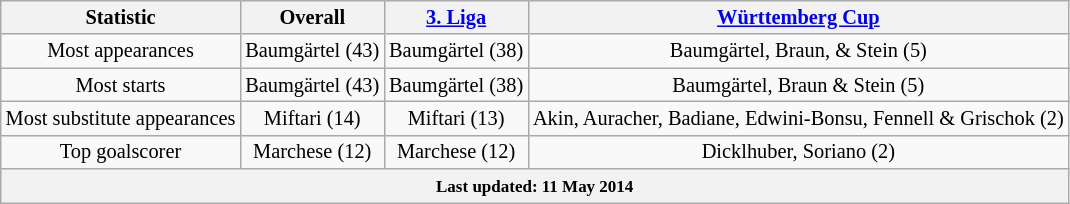<table class="wikitable" Style="text-align: center;font-size:85%">
<tr>
<th>Statistic</th>
<th>Overall</th>
<th><a href='#'>3. Liga</a></th>
<th><a href='#'>Württemberg Cup</a></th>
</tr>
<tr>
<td>Most appearances</td>
<td>Baumgärtel (43)</td>
<td>Baumgärtel (38)</td>
<td>Baumgärtel, Braun, & Stein (5)</td>
</tr>
<tr>
<td>Most starts</td>
<td>Baumgärtel (43)</td>
<td>Baumgärtel (38)</td>
<td>Baumgärtel, Braun & Stein (5)</td>
</tr>
<tr>
<td>Most substitute appearances</td>
<td>Miftari (14)</td>
<td>Miftari (13)</td>
<td>Akin, Auracher, Badiane, Edwini-Bonsu, Fennell & Grischok (2)</td>
</tr>
<tr>
<td>Top goalscorer</td>
<td>Marchese (12)</td>
<td>Marchese (12)</td>
<td>Dicklhuber, Soriano (2)</td>
</tr>
<tr>
<th colspan="31"><small>Last updated: 11 May 2014</small></th>
</tr>
</table>
